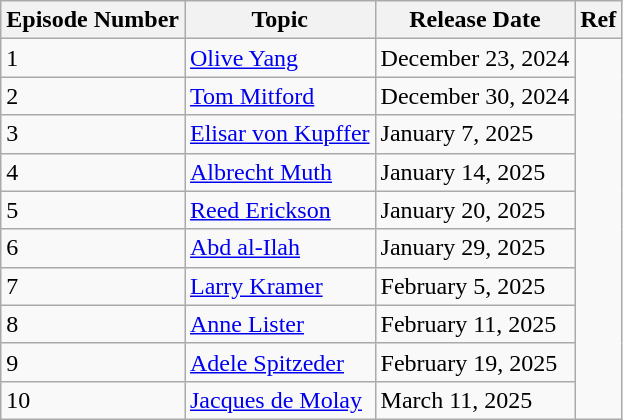<table class="wikitable">
<tr>
<th>Episode Number</th>
<th>Topic</th>
<th>Release Date</th>
<th>Ref</th>
</tr>
<tr>
<td>1</td>
<td><a href='#'>Olive Yang</a></td>
<td>December 23, 2024</td>
<td rowspan="10"></td>
</tr>
<tr>
<td>2</td>
<td><a href='#'>Tom Mitford</a></td>
<td>December 30, 2024</td>
</tr>
<tr>
<td>3</td>
<td><a href='#'>Elisar von Kupffer</a></td>
<td>January 7, 2025</td>
</tr>
<tr>
<td>4</td>
<td><a href='#'>Albrecht Muth</a></td>
<td>January 14, 2025</td>
</tr>
<tr>
<td>5</td>
<td><a href='#'>Reed Erickson</a></td>
<td>January 20, 2025</td>
</tr>
<tr>
<td>6</td>
<td><a href='#'>Abd al-Ilah</a></td>
<td>January 29, 2025</td>
</tr>
<tr>
<td>7</td>
<td><a href='#'>Larry Kramer</a></td>
<td>February 5, 2025</td>
</tr>
<tr>
<td>8</td>
<td><a href='#'>Anne Lister</a></td>
<td>February 11, 2025</td>
</tr>
<tr>
<td>9</td>
<td><a href='#'>Adele Spitzeder</a></td>
<td>February 19, 2025</td>
</tr>
<tr>
<td>10</td>
<td><a href='#'>Jacques de Molay</a></td>
<td>March 11, 2025</td>
</tr>
</table>
